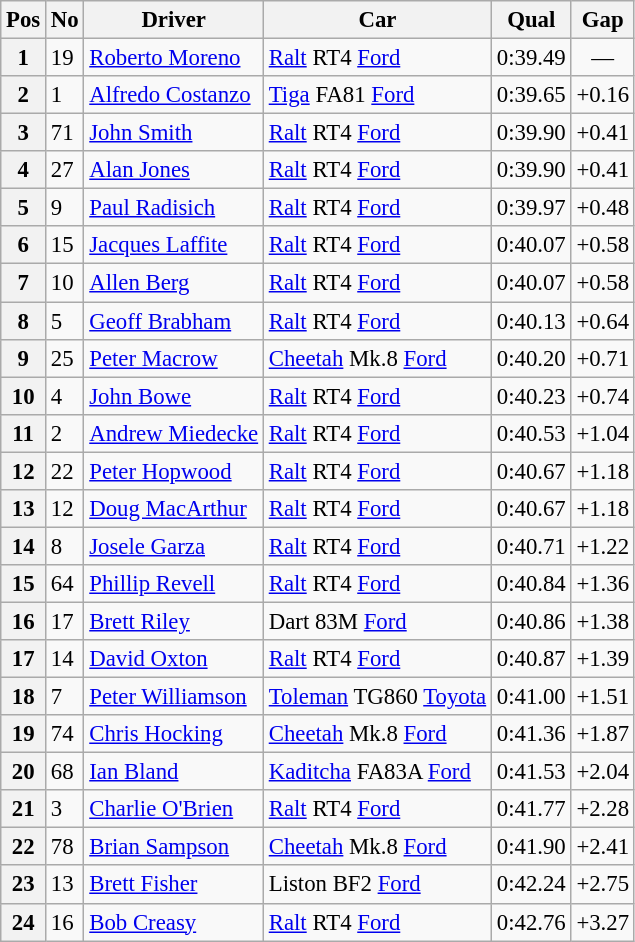<table class="wikitable sortable" style="font-size: 95%;">
<tr>
<th>Pos</th>
<th>No</th>
<th>Driver</th>
<th>Car</th>
<th>Qual</th>
<th>Gap</th>
</tr>
<tr>
<th>1</th>
<td>19</td>
<td> <a href='#'>Roberto Moreno</a></td>
<td><a href='#'>Ralt</a> RT4 <a href='#'>Ford</a></td>
<td>0:39.49</td>
<td align="center">—</td>
</tr>
<tr>
<th>2</th>
<td>1</td>
<td> <a href='#'>Alfredo Costanzo</a></td>
<td><a href='#'>Tiga</a> FA81 <a href='#'>Ford</a></td>
<td>0:39.65</td>
<td>+0.16</td>
</tr>
<tr>
<th>3</th>
<td>71</td>
<td> <a href='#'>John Smith</a></td>
<td><a href='#'>Ralt</a> RT4 <a href='#'>Ford</a></td>
<td>0:39.90</td>
<td>+0.41</td>
</tr>
<tr>
<th>4</th>
<td>27</td>
<td> <a href='#'>Alan Jones</a></td>
<td><a href='#'>Ralt</a> RT4 <a href='#'>Ford</a></td>
<td>0:39.90</td>
<td>+0.41</td>
</tr>
<tr>
<th>5</th>
<td>9</td>
<td> <a href='#'>Paul Radisich</a></td>
<td><a href='#'>Ralt</a> RT4 <a href='#'>Ford</a></td>
<td>0:39.97</td>
<td>+0.48</td>
</tr>
<tr>
<th>6</th>
<td>15</td>
<td> <a href='#'>Jacques Laffite</a></td>
<td><a href='#'>Ralt</a> RT4 <a href='#'>Ford</a></td>
<td>0:40.07</td>
<td>+0.58</td>
</tr>
<tr>
<th>7</th>
<td>10</td>
<td> <a href='#'>Allen Berg</a></td>
<td><a href='#'>Ralt</a> RT4 <a href='#'>Ford</a></td>
<td>0:40.07</td>
<td>+0.58</td>
</tr>
<tr>
<th>8</th>
<td>5</td>
<td> <a href='#'>Geoff Brabham</a></td>
<td><a href='#'>Ralt</a> RT4 <a href='#'>Ford</a></td>
<td>0:40.13</td>
<td>+0.64</td>
</tr>
<tr>
<th>9</th>
<td>25</td>
<td> <a href='#'>Peter Macrow</a></td>
<td><a href='#'>Cheetah</a> Mk.8 <a href='#'>Ford</a></td>
<td>0:40.20</td>
<td>+0.71</td>
</tr>
<tr>
<th>10</th>
<td>4</td>
<td> <a href='#'>John Bowe</a></td>
<td><a href='#'>Ralt</a> RT4 <a href='#'>Ford</a></td>
<td>0:40.23</td>
<td>+0.74</td>
</tr>
<tr>
<th>11</th>
<td>2</td>
<td> <a href='#'>Andrew Miedecke</a></td>
<td><a href='#'>Ralt</a> RT4 <a href='#'>Ford</a></td>
<td>0:40.53</td>
<td>+1.04</td>
</tr>
<tr>
<th>12</th>
<td>22</td>
<td> <a href='#'>Peter Hopwood</a></td>
<td><a href='#'>Ralt</a> RT4 <a href='#'>Ford</a></td>
<td>0:40.67</td>
<td>+1.18</td>
</tr>
<tr>
<th>13</th>
<td>12</td>
<td> <a href='#'>Doug MacArthur</a></td>
<td><a href='#'>Ralt</a> RT4 <a href='#'>Ford</a></td>
<td>0:40.67</td>
<td>+1.18</td>
</tr>
<tr>
<th>14</th>
<td>8</td>
<td> <a href='#'>Josele Garza</a></td>
<td><a href='#'>Ralt</a> RT4 <a href='#'>Ford</a></td>
<td>0:40.71</td>
<td>+1.22</td>
</tr>
<tr>
<th>15</th>
<td>64</td>
<td> <a href='#'>Phillip Revell</a></td>
<td><a href='#'>Ralt</a> RT4 <a href='#'>Ford</a></td>
<td>0:40.84</td>
<td>+1.36</td>
</tr>
<tr>
<th>16</th>
<td>17</td>
<td> <a href='#'>Brett Riley</a></td>
<td>Dart 83M <a href='#'>Ford</a></td>
<td>0:40.86</td>
<td>+1.38</td>
</tr>
<tr>
<th>17</th>
<td>14</td>
<td> <a href='#'>David Oxton</a></td>
<td><a href='#'>Ralt</a> RT4 <a href='#'>Ford</a></td>
<td>0:40.87</td>
<td>+1.39</td>
</tr>
<tr>
<th>18</th>
<td>7</td>
<td> <a href='#'>Peter Williamson</a></td>
<td><a href='#'>Toleman</a> TG860 <a href='#'>Toyota</a></td>
<td>0:41.00</td>
<td>+1.51</td>
</tr>
<tr>
<th>19</th>
<td>74</td>
<td> <a href='#'>Chris Hocking</a></td>
<td><a href='#'>Cheetah</a> Mk.8 <a href='#'>Ford</a></td>
<td>0:41.36</td>
<td>+1.87</td>
</tr>
<tr>
<th>20</th>
<td>68</td>
<td> <a href='#'>Ian Bland</a></td>
<td><a href='#'>Kaditcha</a> FA83A <a href='#'>Ford</a></td>
<td>0:41.53</td>
<td>+2.04</td>
</tr>
<tr>
<th>21</th>
<td>3</td>
<td> <a href='#'>Charlie O'Brien</a></td>
<td><a href='#'>Ralt</a> RT4 <a href='#'>Ford</a></td>
<td>0:41.77</td>
<td>+2.28</td>
</tr>
<tr>
<th>22</th>
<td>78</td>
<td> <a href='#'>Brian Sampson</a></td>
<td><a href='#'>Cheetah</a> Mk.8 <a href='#'>Ford</a></td>
<td>0:41.90</td>
<td>+2.41</td>
</tr>
<tr>
<th>23</th>
<td>13</td>
<td> <a href='#'>Brett Fisher</a></td>
<td>Liston BF2 <a href='#'>Ford</a></td>
<td>0:42.24</td>
<td>+2.75</td>
</tr>
<tr>
<th>24</th>
<td>16</td>
<td> <a href='#'>Bob Creasy</a></td>
<td><a href='#'>Ralt</a> RT4 <a href='#'>Ford</a></td>
<td>0:42.76</td>
<td>+3.27</td>
</tr>
</table>
